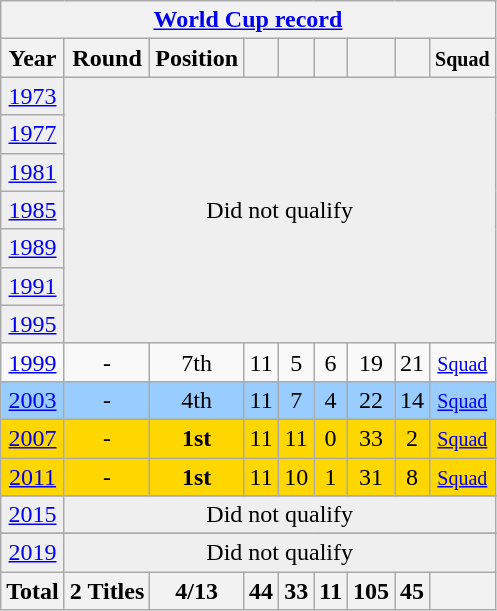<table class="wikitable" style="text-align: center;">
<tr>
<th colspan=9><a href='#'>World Cup record</a></th>
</tr>
<tr>
<th>Year</th>
<th>Round</th>
<th>Position</th>
<th></th>
<th></th>
<th></th>
<th></th>
<th></th>
<th><small>Squad</small></th>
</tr>
<tr bgcolor="efefef">
<td> <a href='#'>1973</a></td>
<td colspan=8 rowspan=7 align=center>Did not qualify</td>
</tr>
<tr bgcolor="efefef">
<td> <a href='#'>1977</a></td>
</tr>
<tr bgcolor="efefef">
<td> <a href='#'>1981</a></td>
</tr>
<tr bgcolor="efefef">
<td> <a href='#'>1985</a></td>
</tr>
<tr bgcolor="efefef">
<td> <a href='#'>1989</a></td>
</tr>
<tr bgcolor="efefef">
<td> <a href='#'>1991</a></td>
</tr>
<tr bgcolor="efefef">
<td> <a href='#'>1995</a></td>
</tr>
<tr>
<td> <a href='#'>1999</a></td>
<td>-</td>
<td>7th</td>
<td>11</td>
<td>5</td>
<td>6</td>
<td>19</td>
<td>21</td>
<td><small><a href='#'>Squad</a></small></td>
</tr>
<tr bgcolor=#9acdff>
<td> <a href='#'>2003</a></td>
<td>-</td>
<td>4th</td>
<td>11</td>
<td>7</td>
<td>4</td>
<td>22</td>
<td>14</td>
<td><small><a href='#'>Squad</a></small></td>
</tr>
<tr bgcolor=gold>
<td> <a href='#'>2007</a></td>
<td>-</td>
<td><strong>1st</strong></td>
<td>11</td>
<td>11</td>
<td>0</td>
<td>33</td>
<td>2</td>
<td><small><a href='#'>Squad</a></small></td>
</tr>
<tr bgcolor=gold>
<td> <a href='#'>2011</a></td>
<td>-</td>
<td><strong>1st</strong></td>
<td>11</td>
<td>10</td>
<td>1</td>
<td>31</td>
<td>8</td>
<td><small><a href='#'>Squad</a></small></td>
</tr>
<tr>
</tr>
<tr bgcolor="efefef">
<td> <a href='#'>2015</a></td>
<td colspan=8 align="center">Did not qualify</td>
</tr>
<tr>
</tr>
<tr bgcolor="efefef">
<td> <a href='#'>2019</a></td>
<td colspan=8 align="center">Did not qualify</td>
</tr>
<tr>
<th>Total</th>
<th>2 Titles</th>
<th>4/13</th>
<th>44</th>
<th>33</th>
<th>11</th>
<th>105</th>
<th>45</th>
<th></th>
</tr>
</table>
